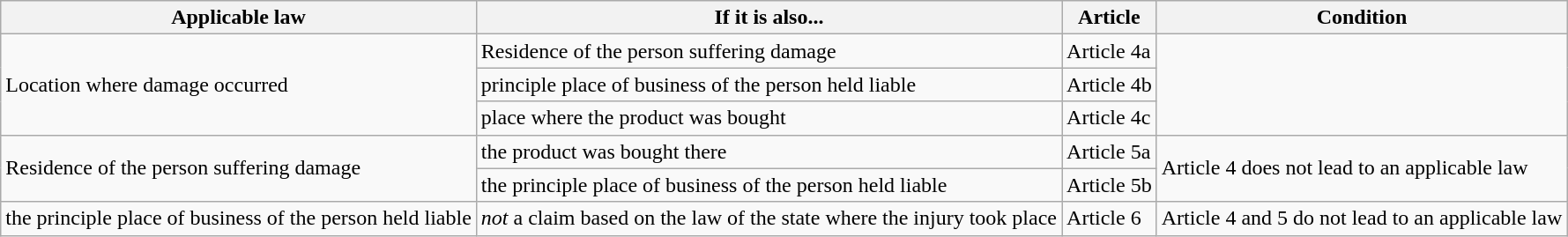<table class="wikitable sortable">
<tr>
<th>Applicable law</th>
<th>If it is also...</th>
<th>Article</th>
<th>Condition</th>
</tr>
<tr>
<td rowspan="3">Location where damage occurred</td>
<td>Residence of the person suffering damage</td>
<td>Article 4a</td>
<td rowspan="3"></td>
</tr>
<tr>
<td>principle place of business of the person held liable</td>
<td>Article 4b</td>
</tr>
<tr>
<td>place where the product was bought</td>
<td>Article 4c</td>
</tr>
<tr>
<td rowspan="2">Residence of the person suffering damage</td>
<td>the product was bought there</td>
<td>Article 5a</td>
<td rowspan="2">Article 4 does not lead to an applicable law</td>
</tr>
<tr>
<td>the principle place of business of the person held liable</td>
<td>Article 5b</td>
</tr>
<tr>
<td>the principle place of business of the person held liable</td>
<td><em>not</em> a claim based on the law of the state where the injury took place</td>
<td>Article 6</td>
<td>Article 4 and 5 do not lead to an applicable law</td>
</tr>
</table>
